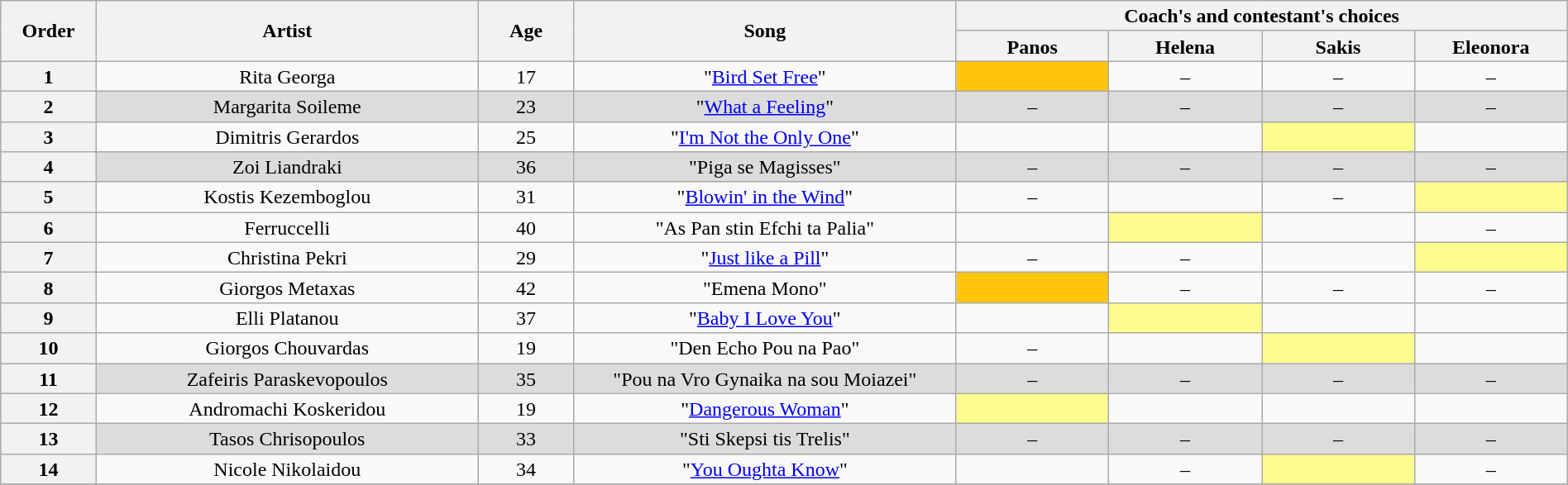<table class="wikitable" style="text-align:center; line-height:17px; width:100%;">
<tr>
<th scope="col" rowspan="2" width="05%">Order</th>
<th scope="col" rowspan="2" width="20%">Artist</th>
<th scope="col" rowspan="2" width="05%">Age</th>
<th scope="col" rowspan="2" width="20%">Song</th>
<th scope="col" colspan="4" width="32%">Coach's and contestant's choices</th>
</tr>
<tr>
<th width="08%">Panos</th>
<th width="08%">Helena</th>
<th width="08%">Sakis</th>
<th width="08%">Eleonora</th>
</tr>
<tr>
<th>1</th>
<td>Rita Georga</td>
<td>17</td>
<td>"<a href='#'>Bird Set Free</a>"</td>
<td style="background: #FFC50C;"></td>
<td>–</td>
<td>–</td>
<td>–</td>
</tr>
<tr style="background: #DCDCDC;" |>
<th>2</th>
<td>Margarita Soileme</td>
<td>23</td>
<td>"<a href='#'>What a Feeling</a>"</td>
<td>–</td>
<td>–</td>
<td>–</td>
<td>–</td>
</tr>
<tr>
<th>3</th>
<td>Dimitris Gerardos</td>
<td>25</td>
<td>"<a href='#'>I'm Not the Only One</a>"</td>
<td></td>
<td></td>
<td style="background: #fdfc8f;"></td>
<td></td>
</tr>
<tr style="background: #DCDCDC;" |>
<th>4</th>
<td>Zoi Liandraki</td>
<td>36</td>
<td>"Piga se Magisses"</td>
<td>–</td>
<td>–</td>
<td>–</td>
<td>–</td>
</tr>
<tr>
<th>5</th>
<td>Kostis Kezemboglou</td>
<td>31</td>
<td>"<a href='#'>Blowin' in the Wind</a>"</td>
<td>–</td>
<td></td>
<td>–</td>
<td style="background: #fdfc8f;"></td>
</tr>
<tr>
<th>6</th>
<td>Ferruccelli</td>
<td>40</td>
<td>"As Pan stin Efchi ta Palia"</td>
<td></td>
<td style="background: #fdfc8f;"></td>
<td></td>
<td>–</td>
</tr>
<tr>
<th>7</th>
<td>Christina Pekri</td>
<td>29</td>
<td>"<a href='#'>Just like a Pill</a>"</td>
<td>–</td>
<td>–</td>
<td></td>
<td style="background: #fdfc8f;"></td>
</tr>
<tr>
<th>8</th>
<td>Giorgos Metaxas</td>
<td>42</td>
<td>"Emena Mono"</td>
<td style="background: #FFC50C;"></td>
<td>–</td>
<td>–</td>
<td>–</td>
</tr>
<tr>
<th>9</th>
<td>Elli Platanou</td>
<td>37</td>
<td>"<a href='#'>Baby I Love You</a>"</td>
<td></td>
<td style="background: #fdfc8f;"></td>
<td></td>
<td></td>
</tr>
<tr>
<th>10</th>
<td>Giorgos Chouvardas</td>
<td>19</td>
<td>"Den Echo Pou na Pao"</td>
<td>–</td>
<td></td>
<td style="background: #fdfc8f;"></td>
<td></td>
</tr>
<tr style="background: #DCDCDC;" |>
<th>11</th>
<td>Zafeiris Paraskevopoulos</td>
<td>35</td>
<td>"Pou na Vro Gynaika na sou Moiazei"</td>
<td>–</td>
<td>–</td>
<td>–</td>
<td>–</td>
</tr>
<tr>
<th>12</th>
<td>Andromachi Koskeridou</td>
<td>19</td>
<td>"<a href='#'>Dangerous Woman</a>"</td>
<td style="background: #fdfc8f;"></td>
<td></td>
<td></td>
<td></td>
</tr>
<tr style="background: #DCDCDC;" |>
<th>13</th>
<td>Tasos Chrisopoulos</td>
<td>33</td>
<td>"Sti Skepsi tis Trelis"</td>
<td>–</td>
<td>–</td>
<td>–</td>
<td>–</td>
</tr>
<tr>
<th>14</th>
<td>Nicole Nikolaidou</td>
<td>34</td>
<td>"<a href='#'>You Oughta Know</a>"</td>
<td></td>
<td>–</td>
<td style="background: #fdfc8f;"></td>
<td>–</td>
</tr>
<tr>
</tr>
</table>
